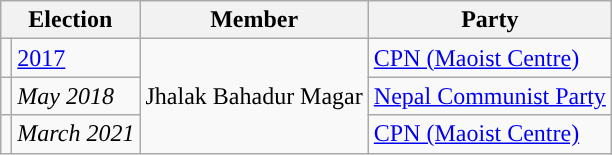<table class="wikitable">
<tr>
<th colspan="2">Election</th>
<th>Member</th>
<th>Party</th>
</tr>
<tr>
<td style="background-color:"></td>
<td><a href='#'>2017</a></td>
<td rowspan="3">Jhalak Bahadur Magar</td>
<td><a href='#'>CPN (Maoist Centre)</a></td>
</tr>
<tr>
<td style="background-color:"></td>
<td><em>May 2018</em></td>
<td><a href='#'>Nepal Communist Party</a></td>
</tr>
<tr>
<td style="background-color:"></td>
<td><em>March 2021</em></td>
<td><a href='#'>CPN (Maoist Centre)</a></td>
</tr>
</table>
